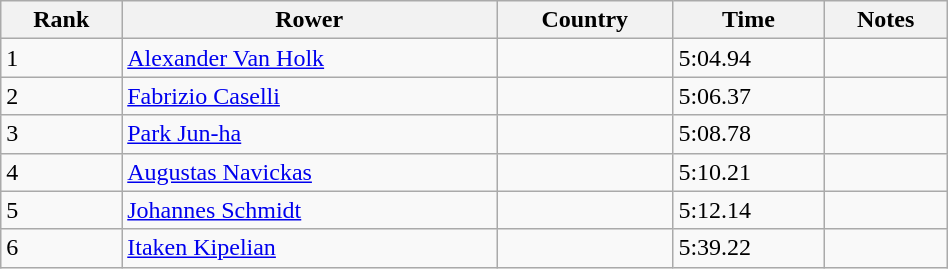<table class="wikitable" width=50%>
<tr>
<th>Rank</th>
<th>Rower</th>
<th>Country</th>
<th>Time</th>
<th>Notes</th>
</tr>
<tr>
<td>1</td>
<td><a href='#'>Alexander Van Holk</a></td>
<td></td>
<td>5:04.94</td>
<td></td>
</tr>
<tr>
<td>2</td>
<td><a href='#'>Fabrizio Caselli</a></td>
<td></td>
<td>5:06.37</td>
<td></td>
</tr>
<tr>
<td>3</td>
<td><a href='#'>Park Jun-ha</a></td>
<td></td>
<td>5:08.78</td>
<td></td>
</tr>
<tr>
<td>4</td>
<td><a href='#'>Augustas Navickas</a></td>
<td></td>
<td>5:10.21</td>
<td></td>
</tr>
<tr>
<td>5</td>
<td><a href='#'>Johannes Schmidt</a></td>
<td></td>
<td>5:12.14</td>
<td></td>
</tr>
<tr>
<td>6</td>
<td><a href='#'>Itaken Kipelian</a></td>
<td></td>
<td>5:39.22</td>
<td></td>
</tr>
</table>
